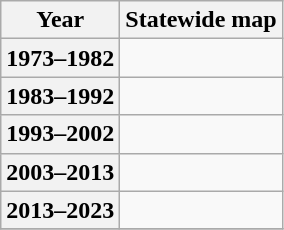<table class=wikitable>
<tr>
<th>Year</th>
<th>Statewide map</th>
</tr>
<tr>
<th>1973–1982</th>
<td></td>
</tr>
<tr>
<th>1983–1992</th>
<td></td>
</tr>
<tr>
<th>1993–2002</th>
<td></td>
</tr>
<tr>
<th>2003–2013</th>
<td></td>
</tr>
<tr>
<th>2013–2023</th>
<td></td>
</tr>
<tr>
</tr>
</table>
